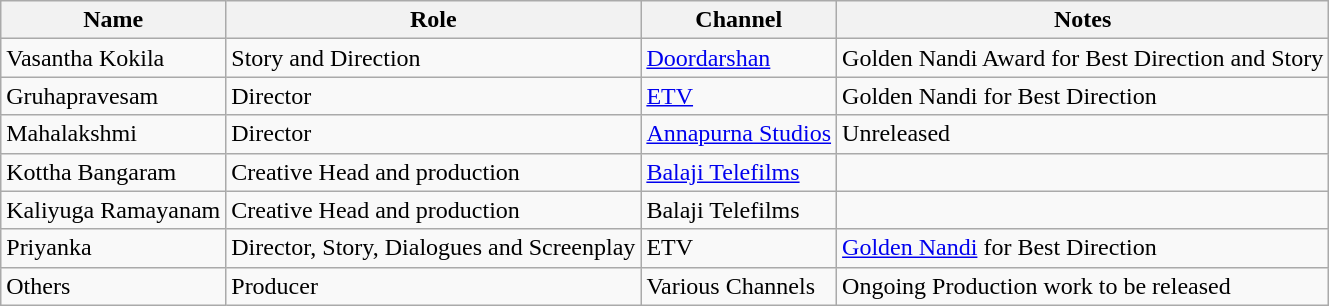<table class="wikitable">
<tr>
<th>Name</th>
<th>Role</th>
<th>Channel</th>
<th>Notes</th>
</tr>
<tr>
<td>Vasantha Kokila</td>
<td>Story and Direction</td>
<td><a href='#'>Doordarshan</a></td>
<td>Golden Nandi Award for Best Direction and Story</td>
</tr>
<tr>
<td>Gruhapravesam</td>
<td>Director</td>
<td><a href='#'>ETV</a></td>
<td>Golden Nandi for Best Direction</td>
</tr>
<tr>
<td>Mahalakshmi</td>
<td>Director</td>
<td><a href='#'>Annapurna Studios</a></td>
<td>Unreleased</td>
</tr>
<tr>
<td>Kottha Bangaram</td>
<td>Creative Head and production</td>
<td><a href='#'>Balaji Telefilms</a></td>
<td></td>
</tr>
<tr>
<td>Kaliyuga Ramayanam</td>
<td>Creative Head and production</td>
<td>Balaji Telefilms</td>
<td></td>
</tr>
<tr>
<td>Priyanka</td>
<td>Director, Story, Dialogues and Screenplay</td>
<td>ETV</td>
<td><a href='#'>Golden Nandi</a> for Best Direction</td>
</tr>
<tr>
<td>Others</td>
<td>Producer</td>
<td>Various Channels</td>
<td>Ongoing Production work to be released</td>
</tr>
</table>
